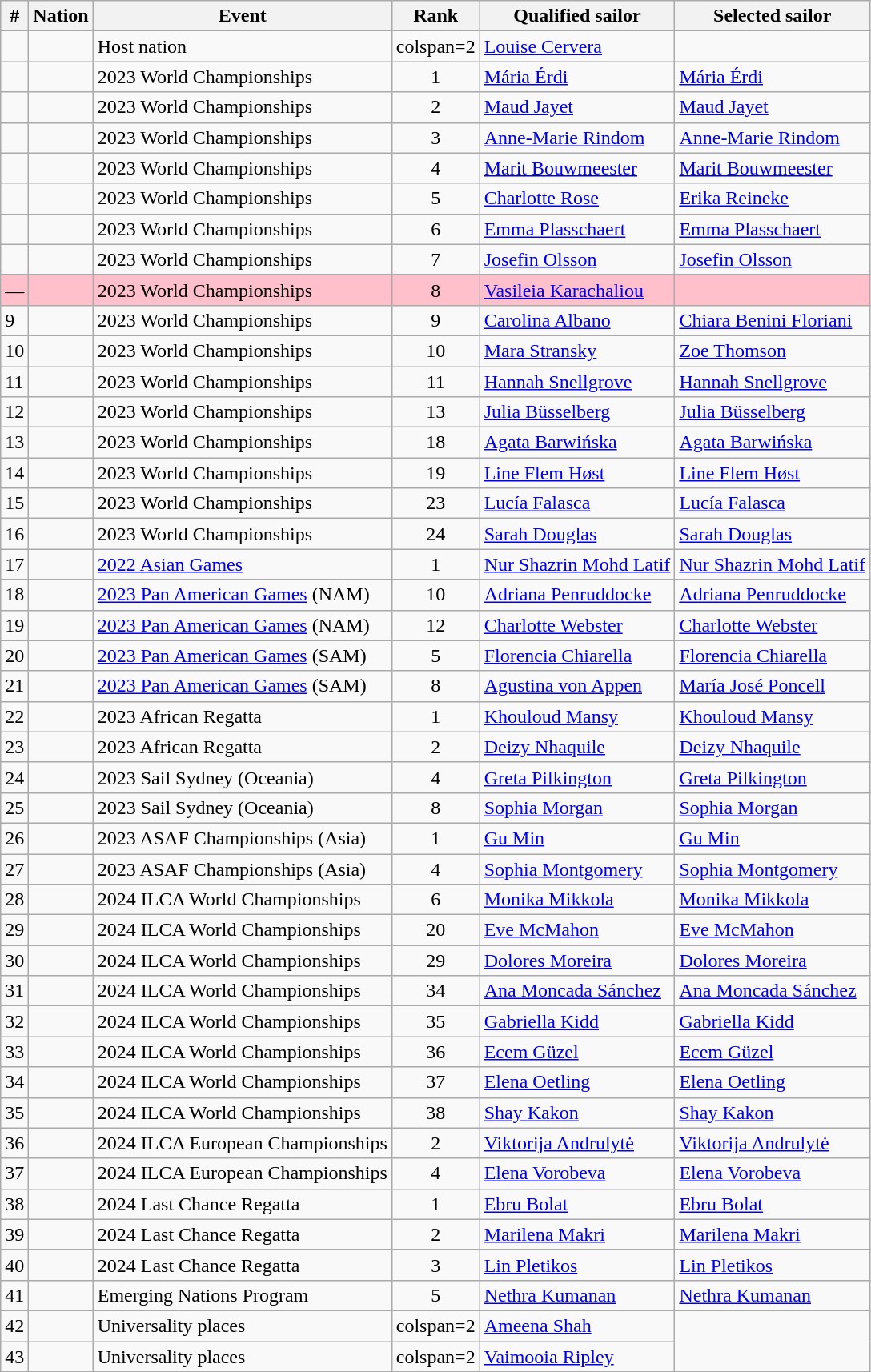<table class="sortable wikitable">
<tr>
<th>#</th>
<th>Nation</th>
<th>Event</th>
<th>Rank</th>
<th>Qualified sailor</th>
<th>Selected sailor</th>
</tr>
<tr>
<td></td>
<td></td>
<td>Host nation</td>
<td>colspan=2 </td>
<td><a href='#'>Louise Cervera</a></td>
</tr>
<tr>
<td></td>
<td></td>
<td>2023 World Championships</td>
<td align=center>1</td>
<td><a href='#'>Mária Érdi</a></td>
<td><a href='#'>Mária Érdi</a></td>
</tr>
<tr>
<td></td>
<td></td>
<td>2023 World Championships</td>
<td align=center>2</td>
<td><a href='#'>Maud Jayet</a></td>
<td><a href='#'>Maud Jayet</a></td>
</tr>
<tr>
<td></td>
<td></td>
<td>2023 World Championships</td>
<td align=center>3</td>
<td><a href='#'>Anne-Marie Rindom</a></td>
<td><a href='#'>Anne-Marie Rindom</a></td>
</tr>
<tr>
<td></td>
<td></td>
<td>2023 World Championships</td>
<td align=center>4</td>
<td><a href='#'>Marit Bouwmeester</a></td>
<td><a href='#'>Marit Bouwmeester</a></td>
</tr>
<tr>
<td></td>
<td></td>
<td>2023 World Championships</td>
<td align=center>5</td>
<td><a href='#'>Charlotte Rose</a></td>
<td><a href='#'>Erika Reineke</a></td>
</tr>
<tr>
<td></td>
<td></td>
<td>2023 World Championships</td>
<td align=center>6</td>
<td><a href='#'>Emma Plasschaert</a></td>
<td><a href='#'>Emma Plasschaert</a></td>
</tr>
<tr>
<td></td>
<td></td>
<td>2023 World Championships</td>
<td align=center>7</td>
<td><a href='#'>Josefin Olsson</a></td>
<td><a href='#'>Josefin Olsson</a></td>
</tr>
<tr style="background:pink;">
<td>—</td>
<td></td>
<td>2023 World Championships</td>
<td align=center>8</td>
<td><a href='#'>Vasileia Karachaliou</a></td>
<td></td>
</tr>
<tr>
<td>9</td>
<td></td>
<td>2023 World Championships</td>
<td align=center>9</td>
<td><a href='#'>Carolina Albano</a></td>
<td><a href='#'>Chiara Benini Floriani</a></td>
</tr>
<tr>
<td>10</td>
<td></td>
<td>2023 World Championships</td>
<td align=center>10</td>
<td><a href='#'>Mara Stransky</a></td>
<td><a href='#'>Zoe Thomson</a></td>
</tr>
<tr>
<td>11</td>
<td></td>
<td>2023 World Championships</td>
<td align=center>11</td>
<td><a href='#'>Hannah Snellgrove</a></td>
<td><a href='#'>Hannah Snellgrove</a></td>
</tr>
<tr>
<td>12</td>
<td></td>
<td>2023 World Championships</td>
<td align=center>13</td>
<td><a href='#'>Julia Büsselberg</a></td>
<td><a href='#'>Julia Büsselberg</a></td>
</tr>
<tr>
<td>13</td>
<td></td>
<td>2023 World Championships</td>
<td align=center>18</td>
<td><a href='#'>Agata Barwińska</a></td>
<td><a href='#'>Agata Barwińska</a></td>
</tr>
<tr>
<td>14</td>
<td></td>
<td>2023 World Championships</td>
<td align=center>19</td>
<td><a href='#'>Line Flem Høst</a></td>
<td><a href='#'>Line Flem Høst</a></td>
</tr>
<tr>
<td>15</td>
<td></td>
<td>2023 World Championships</td>
<td align=center>23</td>
<td><a href='#'>Lucía Falasca</a></td>
<td><a href='#'>Lucía Falasca</a></td>
</tr>
<tr>
<td>16</td>
<td></td>
<td>2023 World Championships</td>
<td align=center>24</td>
<td><a href='#'>Sarah Douglas</a></td>
<td><a href='#'>Sarah Douglas</a></td>
</tr>
<tr>
<td>17</td>
<td></td>
<td><a href='#'>2022 Asian Games</a></td>
<td align=center>1</td>
<td><a href='#'>Nur Shazrin Mohd Latif</a></td>
<td><a href='#'>Nur Shazrin Mohd Latif</a></td>
</tr>
<tr>
<td>18</td>
<td></td>
<td><a href='#'>2023 Pan American Games</a> (NAM)</td>
<td align=center>10</td>
<td><a href='#'>Adriana Penruddocke</a></td>
<td><a href='#'>Adriana Penruddocke</a></td>
</tr>
<tr>
<td>19</td>
<td></td>
<td><a href='#'>2023 Pan American Games</a> (NAM)</td>
<td align=center>12</td>
<td><a href='#'>Charlotte Webster</a></td>
<td><a href='#'>Charlotte Webster</a></td>
</tr>
<tr>
<td>20</td>
<td></td>
<td><a href='#'>2023 Pan American Games</a> (SAM)</td>
<td align=center>5</td>
<td><a href='#'>Florencia Chiarella</a></td>
<td><a href='#'>Florencia Chiarella</a></td>
</tr>
<tr>
<td>21</td>
<td></td>
<td><a href='#'>2023 Pan American Games</a> (SAM)</td>
<td align=center>8</td>
<td><a href='#'>Agustina von Appen</a></td>
<td><a href='#'>María José Poncell</a></td>
</tr>
<tr>
<td>22</td>
<td></td>
<td>2023 African Regatta</td>
<td align=center>1</td>
<td><a href='#'>Khouloud Mansy</a></td>
<td><a href='#'>Khouloud Mansy</a></td>
</tr>
<tr>
<td>23</td>
<td></td>
<td>2023 African Regatta</td>
<td align=center>2</td>
<td><a href='#'>Deizy Nhaquile</a></td>
<td><a href='#'>Deizy Nhaquile</a></td>
</tr>
<tr>
<td>24</td>
<td></td>
<td>2023 Sail Sydney (Oceania)</td>
<td align=center>4</td>
<td><a href='#'>Greta Pilkington</a></td>
<td><a href='#'>Greta Pilkington</a></td>
</tr>
<tr>
<td>25</td>
<td></td>
<td>2023 Sail Sydney (Oceania)</td>
<td align=center>8</td>
<td><a href='#'>Sophia Morgan</a></td>
<td><a href='#'>Sophia Morgan</a></td>
</tr>
<tr>
<td>26</td>
<td></td>
<td>2023 ASAF Championships (Asia)</td>
<td align=center>1</td>
<td><a href='#'>Gu Min</a></td>
<td><a href='#'>Gu Min</a></td>
</tr>
<tr>
<td>27</td>
<td></td>
<td>2023 ASAF Championships (Asia)</td>
<td align=center>4</td>
<td><a href='#'>Sophia Montgomery</a></td>
<td><a href='#'>Sophia Montgomery</a></td>
</tr>
<tr>
<td>28</td>
<td></td>
<td>2024 ILCA World Championships</td>
<td align=center>6</td>
<td><a href='#'>Monika Mikkola</a></td>
<td><a href='#'>Monika Mikkola</a></td>
</tr>
<tr>
<td>29</td>
<td></td>
<td>2024 ILCA World Championships</td>
<td align=center>20</td>
<td><a href='#'>Eve McMahon</a></td>
<td><a href='#'>Eve McMahon</a></td>
</tr>
<tr>
<td>30</td>
<td></td>
<td>2024 ILCA World Championships</td>
<td align=center>29</td>
<td><a href='#'>Dolores Moreira</a></td>
<td><a href='#'>Dolores Moreira</a></td>
</tr>
<tr>
<td>31</td>
<td></td>
<td>2024 ILCA World Championships</td>
<td align=center>34</td>
<td><a href='#'>Ana Moncada Sánchez</a></td>
<td><a href='#'>Ana Moncada Sánchez</a></td>
</tr>
<tr>
<td>32</td>
<td></td>
<td>2024 ILCA World Championships</td>
<td align=center>35</td>
<td><a href='#'>Gabriella Kidd</a></td>
<td><a href='#'>Gabriella Kidd</a></td>
</tr>
<tr>
<td>33</td>
<td></td>
<td>2024 ILCA World Championships</td>
<td align=center>36</td>
<td><a href='#'>Ecem Güzel</a></td>
<td><a href='#'>Ecem Güzel</a></td>
</tr>
<tr>
<td>34</td>
<td></td>
<td>2024 ILCA World Championships</td>
<td align=center>37</td>
<td><a href='#'>Elena Oetling</a></td>
<td><a href='#'>Elena Oetling</a></td>
</tr>
<tr>
<td>35</td>
<td></td>
<td>2024 ILCA World Championships</td>
<td align=center>38</td>
<td><a href='#'>Shay Kakon</a></td>
<td><a href='#'>Shay Kakon</a></td>
</tr>
<tr>
<td>36</td>
<td></td>
<td>2024 ILCA European Championships</td>
<td align=center>2</td>
<td><a href='#'>Viktorija Andrulytė</a></td>
<td><a href='#'>Viktorija Andrulytė</a></td>
</tr>
<tr>
<td>37</td>
<td></td>
<td>2024 ILCA European Championships</td>
<td align=center>4</td>
<td><a href='#'>Elena Vorobeva</a></td>
<td><a href='#'>Elena Vorobeva</a></td>
</tr>
<tr>
<td>38</td>
<td></td>
<td>2024 Last Chance Regatta</td>
<td align=center>1</td>
<td><a href='#'>Ebru Bolat</a></td>
<td><a href='#'>Ebru Bolat</a></td>
</tr>
<tr>
<td>39</td>
<td></td>
<td>2024 Last Chance Regatta</td>
<td align=center>2</td>
<td><a href='#'>Marilena Makri</a></td>
<td><a href='#'>Marilena Makri</a></td>
</tr>
<tr>
<td>40</td>
<td></td>
<td>2024 Last Chance Regatta</td>
<td align=center>3</td>
<td><a href='#'>Lin Pletikos</a></td>
<td><a href='#'>Lin Pletikos</a></td>
</tr>
<tr>
<td>41</td>
<td></td>
<td>Emerging Nations Program</td>
<td align=center>5</td>
<td><a href='#'>Nethra Kumanan</a></td>
<td><a href='#'>Nethra Kumanan</a></td>
</tr>
<tr>
<td>42</td>
<td></td>
<td>Universality places</td>
<td>colspan=2 </td>
<td><a href='#'>Ameena Shah</a></td>
</tr>
<tr>
<td>43</td>
<td></td>
<td>Universality places</td>
<td>colspan=2 </td>
<td><a href='#'>Vaimooia Ripley</a></td>
</tr>
</table>
